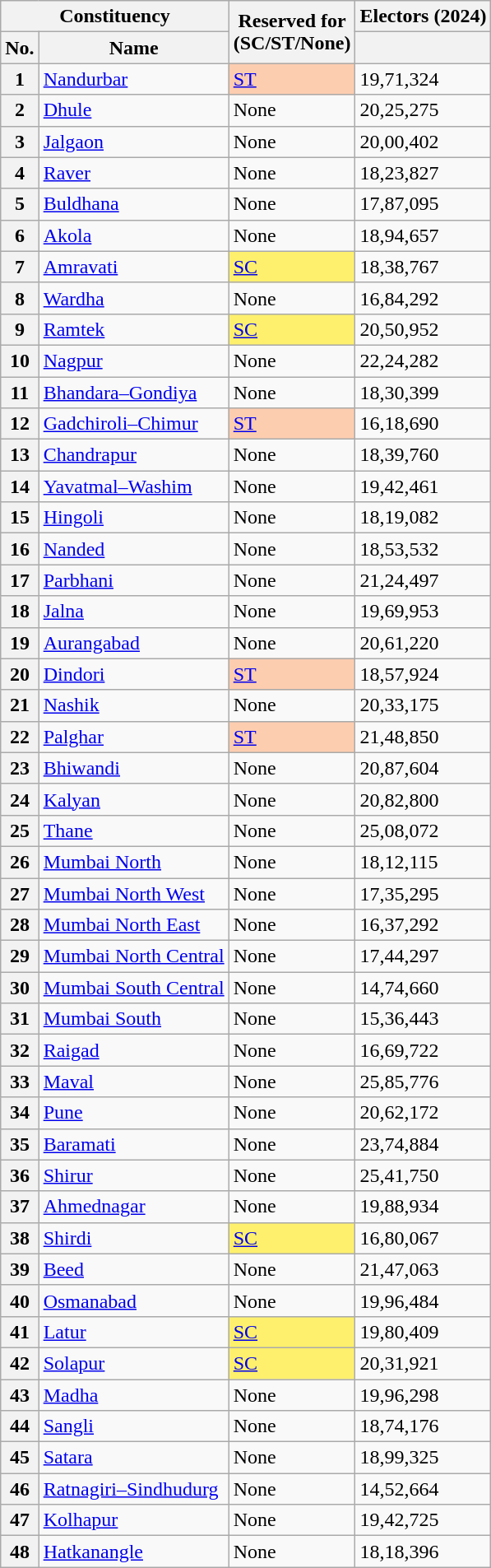<table class="wikitable sortable">
<tr>
<th scope=colgroup colspan="2">Constituency</th>
<th scope=col rowspan=2>Reserved for<br>(SC/ST/None)</th>
<th>Electors (2024)</th>
</tr>
<tr>
<th scope=col>No.</th>
<th scope=col>Name</th>
<th></th>
</tr>
<tr>
<th scope=row>1</th>
<td><a href='#'>Nandurbar</a></td>
<td style="background:#fdcdb0;"><a href='#'>ST</a></td>
<td>19,71,324</td>
</tr>
<tr>
<th scope=row>2</th>
<td><a href='#'>Dhule</a></td>
<td>None</td>
<td>20,25,275</td>
</tr>
<tr>
<th scope=row>3</th>
<td><a href='#'>Jalgaon</a></td>
<td>None</td>
<td>20,00,402</td>
</tr>
<tr>
<th scope=row>4</th>
<td><a href='#'>Raver</a></td>
<td>None</td>
<td>18,23,827</td>
</tr>
<tr>
<th scope=row>5</th>
<td><a href='#'>Buldhana</a></td>
<td>None</td>
<td>17,87,095</td>
</tr>
<tr>
<th scope=row>6</th>
<td><a href='#'>Akola</a></td>
<td>None</td>
<td>18,94,657</td>
</tr>
<tr>
<th scope=row>7</th>
<td><a href='#'>Amravati</a></td>
<td style="background:#fef06d;"><a href='#'>SC</a></td>
<td>18,38,767</td>
</tr>
<tr>
<th scope=row>8</th>
<td><a href='#'>Wardha</a></td>
<td>None</td>
<td>16,84,292</td>
</tr>
<tr>
<th scope=row>9</th>
<td><a href='#'>Ramtek</a></td>
<td style="background:#fef06d;"><a href='#'>SC</a></td>
<td>20,50,952</td>
</tr>
<tr>
<th scope=row>10</th>
<td><a href='#'>Nagpur</a></td>
<td>None</td>
<td>22,24,282</td>
</tr>
<tr>
<th scope=row>11</th>
<td><a href='#'>Bhandara–Gondiya</a></td>
<td>None</td>
<td>18,30,399</td>
</tr>
<tr>
<th scope=row>12</th>
<td><a href='#'>Gadchiroli–Chimur</a></td>
<td style="background:#fdcdb0;"><a href='#'>ST</a></td>
<td>16,18,690</td>
</tr>
<tr>
<th scope=row>13</th>
<td><a href='#'>Chandrapur</a></td>
<td>None</td>
<td>18,39,760</td>
</tr>
<tr>
<th scope=row>14</th>
<td><a href='#'>Yavatmal–Washim</a></td>
<td>None</td>
<td>19,42,461</td>
</tr>
<tr>
<th scope=row>15</th>
<td><a href='#'>Hingoli</a></td>
<td>None</td>
<td>18,19,082</td>
</tr>
<tr>
<th scope=row>16</th>
<td><a href='#'>Nanded</a></td>
<td>None</td>
<td>18,53,532</td>
</tr>
<tr>
<th scope=row>17</th>
<td><a href='#'>Parbhani</a></td>
<td>None</td>
<td>21,24,497</td>
</tr>
<tr>
<th scope=row>18</th>
<td><a href='#'>Jalna</a></td>
<td>None</td>
<td>19,69,953</td>
</tr>
<tr>
<th scope=row>19</th>
<td><a href='#'>Aurangabad</a></td>
<td>None</td>
<td>20,61,220</td>
</tr>
<tr>
<th scope=row>20</th>
<td><a href='#'>Dindori</a></td>
<td style="background:#fdcdb0;"><a href='#'>ST</a></td>
<td>18,57,924</td>
</tr>
<tr>
<th scope=row>21</th>
<td><a href='#'>Nashik</a></td>
<td>None</td>
<td>20,33,175</td>
</tr>
<tr>
<th scope=row>22</th>
<td><a href='#'>Palghar</a></td>
<td style="background:#fdcdb0;"><a href='#'>ST</a></td>
<td>21,48,850</td>
</tr>
<tr>
<th scope=row>23</th>
<td><a href='#'>Bhiwandi</a></td>
<td>None</td>
<td>20,87,604</td>
</tr>
<tr>
<th scope=row>24</th>
<td><a href='#'>Kalyan</a></td>
<td>None</td>
<td>20,82,800</td>
</tr>
<tr>
<th scope=row>25</th>
<td><a href='#'>Thane</a></td>
<td>None</td>
<td>25,08,072</td>
</tr>
<tr>
<th scope=row>26</th>
<td><a href='#'>Mumbai North</a></td>
<td>None</td>
<td>18,12,115</td>
</tr>
<tr>
<th scope=row>27</th>
<td><a href='#'>Mumbai North West</a></td>
<td>None</td>
<td>17,35,295</td>
</tr>
<tr>
<th scope=row>28</th>
<td><a href='#'>Mumbai North East</a></td>
<td>None</td>
<td>16,37,292</td>
</tr>
<tr>
<th scope=row>29</th>
<td><a href='#'>Mumbai North Central</a></td>
<td>None</td>
<td>17,44,297</td>
</tr>
<tr>
<th scope=row>30</th>
<td><a href='#'>Mumbai South Central</a></td>
<td>None</td>
<td>14,74,660</td>
</tr>
<tr>
<th scope=row>31</th>
<td><a href='#'>Mumbai South</a></td>
<td>None</td>
<td>15,36,443</td>
</tr>
<tr>
<th scope=row>32</th>
<td><a href='#'>Raigad</a></td>
<td>None</td>
<td>16,69,722</td>
</tr>
<tr>
<th scope=row>33</th>
<td><a href='#'>Maval</a></td>
<td>None</td>
<td>25,85,776</td>
</tr>
<tr>
<th scope=row>34</th>
<td><a href='#'>Pune</a></td>
<td>None</td>
<td>20,62,172</td>
</tr>
<tr>
<th scope=row>35</th>
<td><a href='#'>Baramati</a></td>
<td>None</td>
<td>23,74,884</td>
</tr>
<tr>
<th scope=row>36</th>
<td><a href='#'>Shirur</a></td>
<td>None</td>
<td>25,41,750</td>
</tr>
<tr>
<th scope=row>37</th>
<td><a href='#'>Ahmednagar</a></td>
<td>None</td>
<td>19,88,934</td>
</tr>
<tr>
<th scope=row>38</th>
<td><a href='#'>Shirdi</a></td>
<td style="background:#fef06d;"><a href='#'>SC</a></td>
<td>16,80,067</td>
</tr>
<tr>
<th scope=row>39</th>
<td><a href='#'>Beed</a></td>
<td>None</td>
<td>21,47,063</td>
</tr>
<tr>
<th scope=row>40</th>
<td><a href='#'>Osmanabad</a></td>
<td>None</td>
<td>19,96,484</td>
</tr>
<tr>
<th scope=row>41</th>
<td><a href='#'>Latur</a></td>
<td style="background:#fef06d;"><a href='#'>SC</a></td>
<td>19,80,409</td>
</tr>
<tr>
<th scope=row>42</th>
<td><a href='#'>Solapur</a></td>
<td style="background:#fef06d;"><a href='#'>SC</a></td>
<td>20,31,921</td>
</tr>
<tr>
<th scope=row>43</th>
<td><a href='#'>Madha</a></td>
<td>None</td>
<td>19,96,298</td>
</tr>
<tr>
<th scope=row>44</th>
<td><a href='#'>Sangli</a></td>
<td>None</td>
<td>18,74,176</td>
</tr>
<tr>
<th scope=row>45</th>
<td><a href='#'>Satara</a></td>
<td>None</td>
<td>18,99,325</td>
</tr>
<tr>
<th scope=row>46</th>
<td><a href='#'>Ratnagiri–Sindhudurg</a></td>
<td>None</td>
<td>14,52,664</td>
</tr>
<tr>
<th scope=row>47</th>
<td><a href='#'>Kolhapur</a></td>
<td>None</td>
<td>19,42,725</td>
</tr>
<tr>
<th scope=row>48</th>
<td><a href='#'>Hatkanangle</a></td>
<td>None</td>
<td>18,18,396</td>
</tr>
</table>
